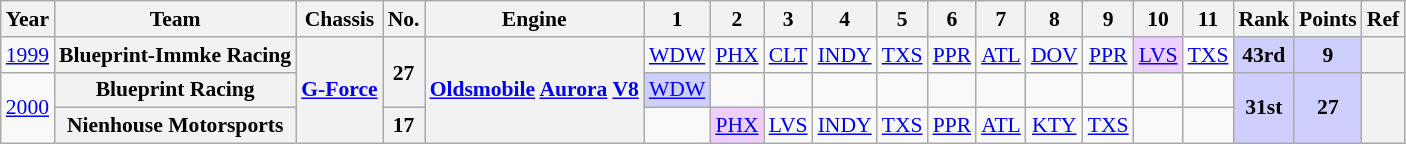<table class="wikitable" style="text-align:center; font-size:90%">
<tr>
<th>Year</th>
<th>Team</th>
<th>Chassis</th>
<th>No.</th>
<th>Engine</th>
<th>1</th>
<th>2</th>
<th>3</th>
<th>4</th>
<th>5</th>
<th>6</th>
<th>7</th>
<th>8</th>
<th>9</th>
<th>10</th>
<th>11</th>
<th>Rank</th>
<th>Points</th>
<th>Ref</th>
</tr>
<tr>
<td><a href='#'>1999</a></td>
<th>Blueprint-Immke Racing</th>
<th rowspan=3><a href='#'>G-Force</a></th>
<th rowspan=2>27</th>
<th rowspan=3><a href='#'>Oldsmobile</a> <a href='#'>Aurora</a> <a href='#'>V8</a></th>
<td><a href='#'>WDW</a></td>
<td><a href='#'>PHX</a></td>
<td><a href='#'>CLT</a></td>
<td><a href='#'>INDY</a></td>
<td><a href='#'>TXS</a></td>
<td><a href='#'>PPR</a></td>
<td><a href='#'>ATL</a></td>
<td><a href='#'>DOV</a></td>
<td><a href='#'>PPR</a></td>
<td style="background:#EFCFFF;"><a href='#'>LVS</a><br></td>
<td style="background:#FFFFFF;"><a href='#'>TXS</a><br></td>
<td style="background:#CFCFFF;"><strong>43rd</strong></td>
<td style="background:#CFCFFF;"><strong>9</strong></td>
<th></th>
</tr>
<tr>
<td rowspan=2><a href='#'>2000</a></td>
<th>Blueprint Racing</th>
<td style="background:#CFCFFF;"><a href='#'>WDW</a><br></td>
<td></td>
<td></td>
<td></td>
<td></td>
<td></td>
<td></td>
<td></td>
<td></td>
<td></td>
<td></td>
<td style="background:#CFCFFF;" rowspan=2><strong>31st</strong></td>
<td style="background:#CFCFFF;" rowspan=2><strong>27</strong></td>
<th rowspan=2></th>
</tr>
<tr>
<th>Nienhouse Motorsports</th>
<th>17</th>
<td></td>
<td style="background:#EFCFFF;"><a href='#'>PHX</a><br></td>
<td><a href='#'>LVS</a></td>
<td><a href='#'>INDY</a></td>
<td><a href='#'>TXS</a></td>
<td><a href='#'>PPR</a></td>
<td><a href='#'>ATL</a></td>
<td><a href='#'>KTY</a></td>
<td><a href='#'>TXS</a></td>
<td></td>
<td></td>
</tr>
</table>
